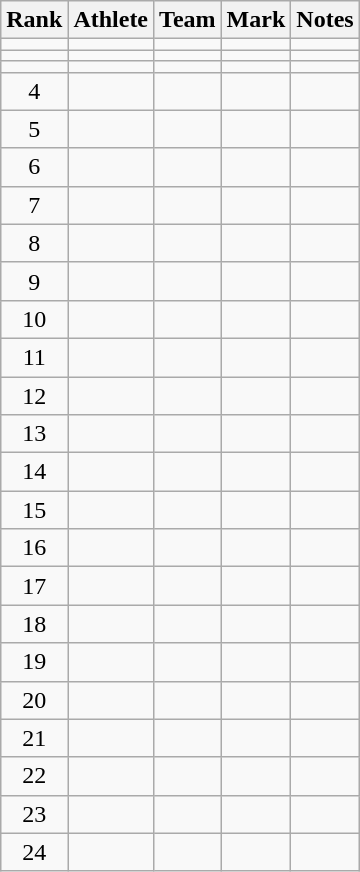<table class="wikitable sortable" style="text-align:center">
<tr>
<th>Rank</th>
<th>Athlete</th>
<th>Team</th>
<th>Mark</th>
<th>Notes</th>
</tr>
<tr>
<td></td>
<td align=left></td>
<td></td>
<td><strong></strong></td>
<td></td>
</tr>
<tr>
<td></td>
<td align=left></td>
<td></td>
<td><strong></strong></td>
<td></td>
</tr>
<tr>
<td></td>
<td align=left></td>
<td></td>
<td><strong></strong></td>
<td></td>
</tr>
<tr>
<td>4</td>
<td align=left></td>
<td></td>
<td><strong></strong></td>
<td></td>
</tr>
<tr>
<td>5</td>
<td align=left></td>
<td></td>
<td><strong></strong></td>
<td></td>
</tr>
<tr>
<td>6</td>
<td align=left></td>
<td></td>
<td><strong></strong></td>
<td></td>
</tr>
<tr>
<td>7</td>
<td align=left></td>
<td></td>
<td><strong></strong></td>
<td></td>
</tr>
<tr>
<td>8</td>
<td align=left></td>
<td></td>
<td><strong></strong></td>
<td></td>
</tr>
<tr>
<td>9</td>
<td align=left></td>
<td></td>
<td><strong></strong></td>
<td></td>
</tr>
<tr>
<td>10</td>
<td align=left></td>
<td></td>
<td><strong></strong></td>
<td></td>
</tr>
<tr>
<td>11</td>
<td align=left></td>
<td></td>
<td><strong></strong></td>
<td></td>
</tr>
<tr>
<td>12</td>
<td align=left></td>
<td></td>
<td><strong></strong></td>
<td></td>
</tr>
<tr>
<td>13</td>
<td align=left></td>
<td></td>
<td><strong></strong></td>
<td></td>
</tr>
<tr>
<td>14</td>
<td align=left></td>
<td></td>
<td><strong></strong></td>
<td></td>
</tr>
<tr>
<td>15</td>
<td align=left></td>
<td></td>
<td><strong></strong></td>
<td></td>
</tr>
<tr>
<td>16</td>
<td align=left></td>
<td></td>
<td><strong></strong></td>
<td></td>
</tr>
<tr>
<td>17</td>
<td align=left></td>
<td></td>
<td><strong></strong></td>
<td></td>
</tr>
<tr>
<td>18</td>
<td align=left></td>
<td></td>
<td><strong></strong></td>
<td></td>
</tr>
<tr>
<td>19</td>
<td align=left></td>
<td></td>
<td><strong></strong></td>
<td></td>
</tr>
<tr>
<td>20</td>
<td align=left></td>
<td></td>
<td><strong></strong></td>
<td></td>
</tr>
<tr>
<td>21</td>
<td align=left></td>
<td></td>
<td><strong></strong></td>
<td></td>
</tr>
<tr>
<td>22</td>
<td align=left></td>
<td></td>
<td><strong></strong></td>
<td></td>
</tr>
<tr>
<td>23</td>
<td align=left></td>
<td></td>
<td><strong></strong></td>
<td></td>
</tr>
<tr>
<td>24</td>
<td align=left></td>
<td></td>
<td><strong></strong></td>
<td></td>
</tr>
</table>
